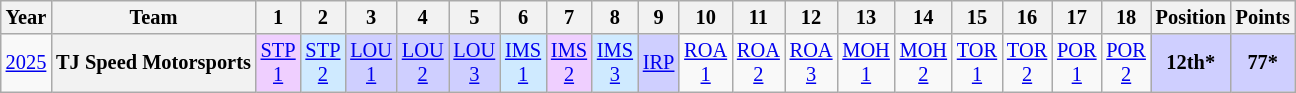<table class="wikitable" style="text-align:center; font-size:85%">
<tr>
<th>Year</th>
<th>Team</th>
<th>1</th>
<th>2</th>
<th>3</th>
<th>4</th>
<th>5</th>
<th>6</th>
<th>7</th>
<th>8</th>
<th>9</th>
<th>10</th>
<th>11</th>
<th>12</th>
<th>13</th>
<th>14</th>
<th>15</th>
<th>16</th>
<th>17</th>
<th>18</th>
<th>Position</th>
<th>Points</th>
</tr>
<tr>
<td><a href='#'>2025</a></td>
<th nowrap>TJ Speed Motorsports</th>
<td style="background:#EFCFFF;"><a href='#'>STP<br>1</a><br></td>
<td style="background:#CFEAFF;"><a href='#'>STP<br>2</a><br></td>
<td style="background:#CFCFFF;"><a href='#'>LOU<br>1</a><br></td>
<td style="background:#CFCFFF;"><a href='#'>LOU<br>2</a><br></td>
<td style="background:#CFCFFF;"><a href='#'>LOU<br>3</a><br></td>
<td style="background:#CFEAFF;"><a href='#'>IMS<br>1</a><br></td>
<td style="background:#EFCFFF;"><a href='#'>IMS<br>2</a><br></td>
<td style="background:#CFEAFF;"><a href='#'>IMS<br>3</a><br></td>
<td style="background:#CFCFFF;"><a href='#'>IRP</a><br></td>
<td style="background:#;"><a href='#'>ROA<br>1</a><br></td>
<td style="background:#;"><a href='#'>ROA<br>2</a><br></td>
<td style="background:#;"><a href='#'>ROA<br>3</a><br></td>
<td style="background:#;"><a href='#'>MOH<br>1</a><br></td>
<td style="background:#;"><a href='#'>MOH<br>2</a><br></td>
<td style="background:#;"><a href='#'>TOR<br>1</a><br></td>
<td style="background:#;"><a href='#'>TOR<br>2</a><br></td>
<td style="background:#;"><a href='#'>POR<br>1</a><br></td>
<td style="background:#;"><a href='#'>POR<br>2</a><br></td>
<th style="background:#CFCFFF;">12th*</th>
<th style="background:#CFCFFF;">77*</th>
</tr>
</table>
